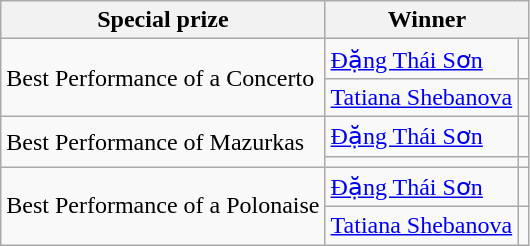<table class="wikitable">
<tr>
<th>Special prize</th>
<th colspan="2">Winner</th>
</tr>
<tr>
<td rowspan="2">Best Performance of a Concerto</td>
<td><a href='#'>Đặng Thái Sơn</a></td>
<td></td>
</tr>
<tr>
<td><a href='#'>Tatiana Shebanova</a></td>
<td></td>
</tr>
<tr>
<td rowspan="2">Best Performance of Mazurkas</td>
<td><a href='#'>Đặng Thái Sơn</a></td>
<td></td>
</tr>
<tr>
<td></td>
<td></td>
</tr>
<tr>
<td rowspan="2">Best Performance of a Polonaise</td>
<td><a href='#'>Đặng Thái Sơn</a></td>
<td></td>
</tr>
<tr>
<td><a href='#'>Tatiana Shebanova</a></td>
<td></td>
</tr>
</table>
